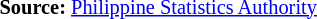<table style="font-size:85%;" '|>
<tr>
<td><br><p>
<strong>Source:</strong> <a href='#'>Philippine Statistics Authority</a>
</p></td>
</tr>
</table>
